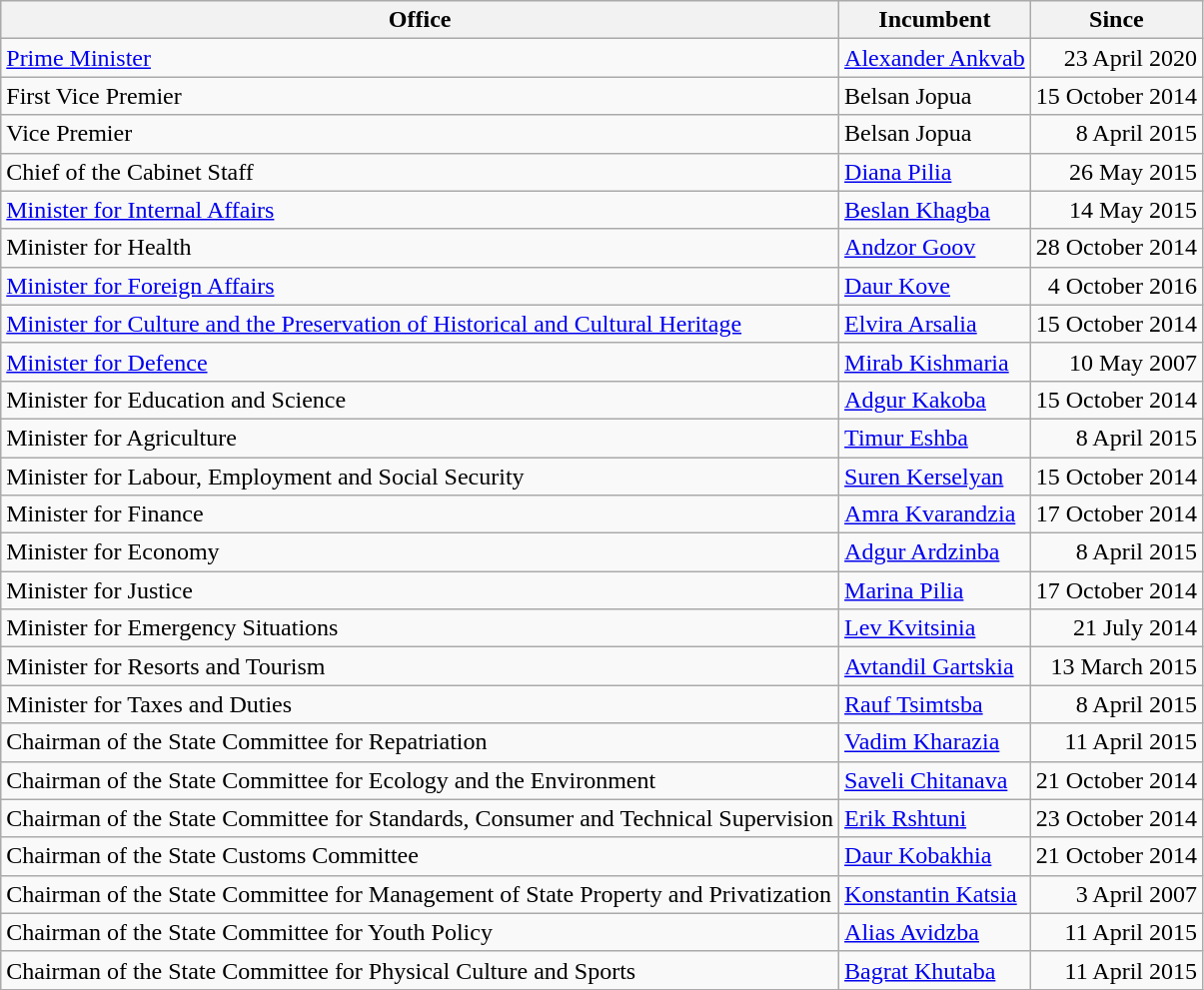<table class=wikitable>
<tr>
<th>Office</th>
<th>Incumbent</th>
<th>Since</th>
</tr>
<tr>
<td><a href='#'>Prime Minister</a></td>
<td><a href='#'>Alexander Ankvab</a></td>
<td style="text-align:right">23 April 2020</td>
</tr>
<tr>
<td>First Vice Premier</td>
<td>Belsan Jopua</td>
<td style="text-align:right">15 October 2014</td>
</tr>
<tr>
<td>Vice Premier</td>
<td>Belsan Jopua</td>
<td style="text-align:right">8 April 2015</td>
</tr>
<tr>
<td>Chief of the Cabinet Staff</td>
<td><a href='#'>Diana Pilia</a></td>
<td style="text-align:right">26 May 2015</td>
</tr>
<tr>
<td><a href='#'>Minister for Internal Affairs</a></td>
<td><a href='#'>Beslan Khagba</a></td>
<td style="text-align:right">14 May 2015</td>
</tr>
<tr>
<td>Minister for Health</td>
<td><a href='#'>Andzor Goov</a></td>
<td style="text-align:right">28 October 2014</td>
</tr>
<tr>
<td><a href='#'>Minister for Foreign Affairs</a></td>
<td><a href='#'>Daur Kove</a></td>
<td style="text-align:right">4 October 2016</td>
</tr>
<tr>
<td><a href='#'>Minister for Culture and the Preservation of Historical and Cultural Heritage</a></td>
<td><a href='#'>Elvira Arsalia</a></td>
<td style="text-align:right">15 October 2014</td>
</tr>
<tr>
<td><a href='#'>Minister for Defence</a></td>
<td><a href='#'>Mirab Kishmaria</a></td>
<td style="text-align:right">10 May 2007</td>
</tr>
<tr>
<td>Minister for Education and Science</td>
<td><a href='#'>Adgur Kakoba</a></td>
<td style="text-align:right">15 October 2014</td>
</tr>
<tr>
<td>Minister for Agriculture</td>
<td><a href='#'>Timur Eshba</a></td>
<td style="text-align:right">8 April 2015</td>
</tr>
<tr>
<td>Minister for Labour, Employment and Social Security</td>
<td><a href='#'>Suren Kerselyan</a></td>
<td style="text-align:right">15 October 2014</td>
</tr>
<tr>
<td>Minister for Finance</td>
<td><a href='#'>Amra Kvarandzia</a></td>
<td style="text-align:right">17 October 2014</td>
</tr>
<tr>
<td>Minister for Economy</td>
<td><a href='#'>Adgur Ardzinba</a></td>
<td style="text-align:right">8 April 2015</td>
</tr>
<tr>
<td>Minister for Justice</td>
<td><a href='#'>Marina Pilia</a></td>
<td style="text-align:right">17 October 2014</td>
</tr>
<tr>
<td>Minister for Emergency Situations</td>
<td><a href='#'>Lev Kvitsinia</a></td>
<td style="text-align:right">21 July 2014</td>
</tr>
<tr>
<td>Minister for Resorts and Tourism</td>
<td><a href='#'>Avtandil Gartskia</a></td>
<td style="text-align:right">13 March 2015</td>
</tr>
<tr>
<td>Minister for Taxes and Duties</td>
<td><a href='#'>Rauf Tsimtsba</a></td>
<td style="text-align:right">8 April 2015</td>
</tr>
<tr>
<td>Chairman of the State Committee for Repatriation</td>
<td><a href='#'>Vadim Kharazia</a></td>
<td style="text-align:right">11 April 2015</td>
</tr>
<tr>
<td>Chairman of the State Committee for Ecology and the Environment</td>
<td><a href='#'>Saveli Chitanava</a></td>
<td style="text-align:right">21 October 2014</td>
</tr>
<tr>
<td>Chairman of the State Committee for Standards, Consumer and Technical Supervision</td>
<td><a href='#'>Erik Rshtuni</a></td>
<td style="text-align:right">23 October 2014</td>
</tr>
<tr>
<td>Chairman of the State Customs Committee</td>
<td><a href='#'>Daur Kobakhia</a></td>
<td style="text-align:right">21 October 2014</td>
</tr>
<tr>
<td>Chairman of the State Committee for Management of State Property and Privatization</td>
<td><a href='#'>Konstantin Katsia</a></td>
<td style="text-align:right">3 April 2007</td>
</tr>
<tr>
<td>Chairman of the State Committee for Youth Policy</td>
<td><a href='#'>Alias Avidzba</a></td>
<td style="text-align:right">11 April 2015</td>
</tr>
<tr>
<td>Chairman of the State Committee for Physical Culture and Sports</td>
<td><a href='#'>Bagrat Khutaba</a></td>
<td style="text-align:right">11 April 2015</td>
</tr>
</table>
